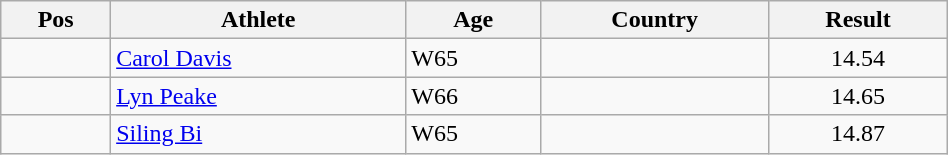<table class="wikitable"  style="text-align:center; width:50%;">
<tr>
<th>Pos</th>
<th>Athlete</th>
<th>Age</th>
<th>Country</th>
<th>Result</th>
</tr>
<tr>
<td align=center></td>
<td align=left><a href='#'>Carol Davis</a></td>
<td align=left>W65</td>
<td align=left></td>
<td>14.54</td>
</tr>
<tr>
<td align=center></td>
<td align=left><a href='#'>Lyn Peake</a></td>
<td align=left>W66</td>
<td align=left></td>
<td>14.65</td>
</tr>
<tr>
<td align=center></td>
<td align=left><a href='#'>Siling Bi</a></td>
<td align=left>W65</td>
<td align=left></td>
<td>14.87</td>
</tr>
</table>
